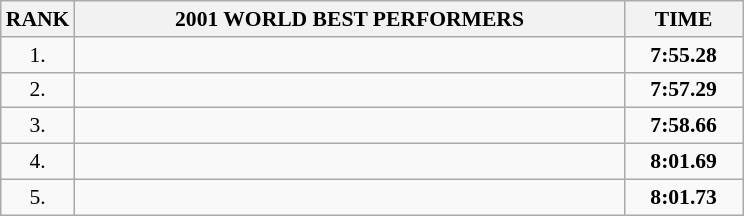<table class="wikitable" style="border-collapse: collapse; font-size: 90%;">
<tr>
<th>RANK</th>
<th align="center" style="width: 25em">2001 WORLD BEST PERFORMERS</th>
<th align="center" style="width: 5em">TIME</th>
</tr>
<tr>
<td align="center">1.</td>
<td></td>
<td align="center"><strong>7:55.28</strong></td>
</tr>
<tr>
<td align="center">2.</td>
<td></td>
<td align="center"><strong>7:57.29</strong></td>
</tr>
<tr>
<td align="center">3.</td>
<td></td>
<td align="center"><strong>7:58.66</strong></td>
</tr>
<tr>
<td align="center">4.</td>
<td></td>
<td align="center"><strong>8:01.69</strong></td>
</tr>
<tr>
<td align="center">5.</td>
<td></td>
<td align="center"><strong>8:01.73</strong></td>
</tr>
</table>
